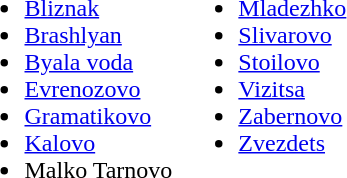<table>
<tr>
<td valign="top"><br><ul><li><a href='#'>Bliznak</a></li><li><a href='#'>Brashlyan</a></li><li><a href='#'>Byala voda</a></li><li><a href='#'>Evrenozovo</a></li><li><a href='#'>Gramatikovo</a></li><li><a href='#'>Kalovo</a></li><li>Malko Tarnovo</li></ul></td>
<td valign="top"><br><ul><li><a href='#'>Mladezhko</a></li><li><a href='#'>Slivarovo</a></li><li><a href='#'>Stoilovo</a></li><li><a href='#'>Vizitsa</a></li><li><a href='#'>Zabernovo</a></li><li><a href='#'>Zvezdets</a></li></ul></td>
</tr>
</table>
